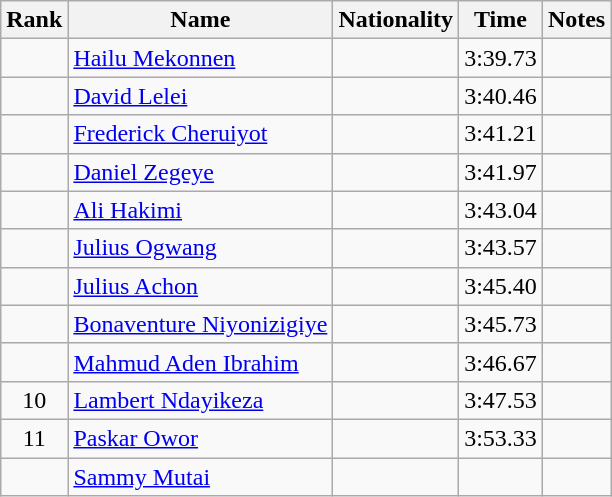<table class="wikitable sortable" style="text-align:center">
<tr>
<th>Rank</th>
<th>Name</th>
<th>Nationality</th>
<th>Time</th>
<th>Notes</th>
</tr>
<tr>
<td></td>
<td align=left><a href='#'>Hailu Mekonnen</a></td>
<td align=left></td>
<td>3:39.73</td>
<td></td>
</tr>
<tr>
<td></td>
<td align=left><a href='#'>David Lelei</a></td>
<td align=left></td>
<td>3:40.46</td>
<td></td>
</tr>
<tr>
<td></td>
<td align=left><a href='#'>Frederick Cheruiyot</a></td>
<td align=left></td>
<td>3:41.21</td>
<td></td>
</tr>
<tr>
<td></td>
<td align=left><a href='#'>Daniel Zegeye</a></td>
<td align=left></td>
<td>3:41.97</td>
<td></td>
</tr>
<tr>
<td></td>
<td align=left><a href='#'>Ali Hakimi</a></td>
<td align=left></td>
<td>3:43.04</td>
<td></td>
</tr>
<tr>
<td></td>
<td align=left><a href='#'>Julius Ogwang</a></td>
<td align=left></td>
<td>3:43.57</td>
<td></td>
</tr>
<tr>
<td></td>
<td align=left><a href='#'>Julius Achon</a></td>
<td align=left></td>
<td>3:45.40</td>
<td></td>
</tr>
<tr>
<td></td>
<td align=left><a href='#'>Bonaventure Niyonizigiye</a></td>
<td align=left></td>
<td>3:45.73</td>
<td></td>
</tr>
<tr>
<td></td>
<td align=left><a href='#'>Mahmud Aden Ibrahim</a></td>
<td align=left></td>
<td>3:46.67</td>
<td></td>
</tr>
<tr>
<td>10</td>
<td align=left><a href='#'>Lambert Ndayikeza</a></td>
<td align=left></td>
<td>3:47.53</td>
<td></td>
</tr>
<tr>
<td>11</td>
<td align=left><a href='#'>Paskar Owor</a></td>
<td align=left></td>
<td>3:53.33</td>
<td></td>
</tr>
<tr>
<td></td>
<td align=left><a href='#'>Sammy Mutai</a></td>
<td align=left></td>
<td></td>
<td></td>
</tr>
</table>
